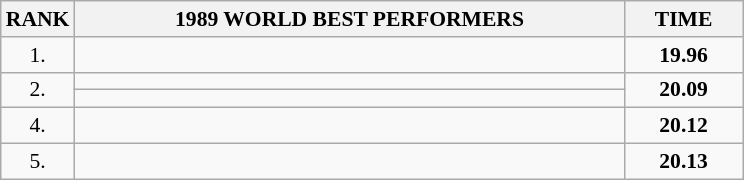<table class="wikitable" style="border-collapse: collapse; font-size: 90%;">
<tr>
<th>RANK</th>
<th align="center" style="width: 25em">1989 WORLD BEST PERFORMERS</th>
<th align="center" style="width: 5em">TIME</th>
</tr>
<tr>
<td align="center">1.</td>
<td></td>
<td align="center"><strong>19.96</strong></td>
</tr>
<tr>
<td rowspan=2 align="center">2.</td>
<td></td>
<td rowspan=2 align="center"><strong>20.09</strong></td>
</tr>
<tr>
<td></td>
</tr>
<tr>
<td align="center">4.</td>
<td></td>
<td align="center"><strong>20.12</strong></td>
</tr>
<tr>
<td align="center">5.</td>
<td></td>
<td align="center"><strong>20.13</strong></td>
</tr>
</table>
